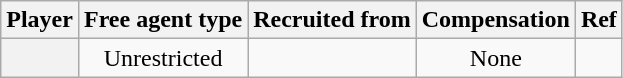<table class="wikitable plainrowheaders sortable" style="text-align:center;">
<tr>
<th scope="col">Player</th>
<th scope="col">Free agent type</th>
<th scope="col">Recruited from</th>
<th scope="col">Compensation</th>
<th scope="col" class="unsortable">Ref</th>
</tr>
<tr>
<th scope="row"></th>
<td>Unrestricted</td>
<td></td>
<td>None </td>
<td></td>
</tr>
</table>
